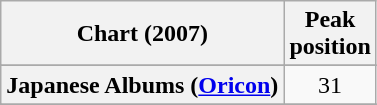<table class="wikitable sortable plainrowheaders" style="text-align:center">
<tr>
<th scope="col">Chart (2007)</th>
<th scope="col">Peak<br>position</th>
</tr>
<tr>
</tr>
<tr>
</tr>
<tr>
</tr>
<tr>
<th scope="row">Japanese Albums (<a href='#'>Oricon</a>)</th>
<td>31</td>
</tr>
<tr>
</tr>
<tr>
</tr>
<tr>
</tr>
</table>
